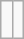<table class="wikitable" style="margin:1em auto;">
<tr>
<td><br></td>
<td><br></td>
</tr>
</table>
